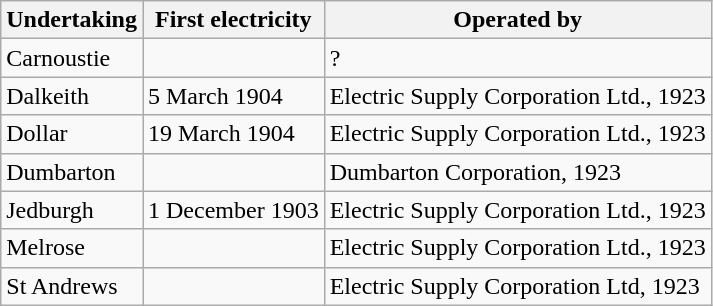<table class="wikitable">
<tr>
<th>Undertaking</th>
<th>First electricity</th>
<th>Operated by</th>
</tr>
<tr>
<td>Carnoustie</td>
<td></td>
<td>?</td>
</tr>
<tr>
<td>Dalkeith</td>
<td>5 March 1904</td>
<td>Electric Supply Corporation Ltd.,  1923</td>
</tr>
<tr>
<td>Dollar</td>
<td>19 March 1904</td>
<td>Electric Supply Corporation Ltd.,  1923</td>
</tr>
<tr>
<td>Dumbarton</td>
<td></td>
<td>Dumbarton Corporation, 1923</td>
</tr>
<tr>
<td>Jedburgh</td>
<td>1 December 1903</td>
<td>Electric Supply Corporation Ltd.,  1923</td>
</tr>
<tr>
<td>Melrose</td>
<td></td>
<td>Electric Supply Corporation Ltd.,  1923</td>
</tr>
<tr>
<td>St Andrews</td>
<td></td>
<td>Electric Supply Corporation Ltd,  1923</td>
</tr>
</table>
